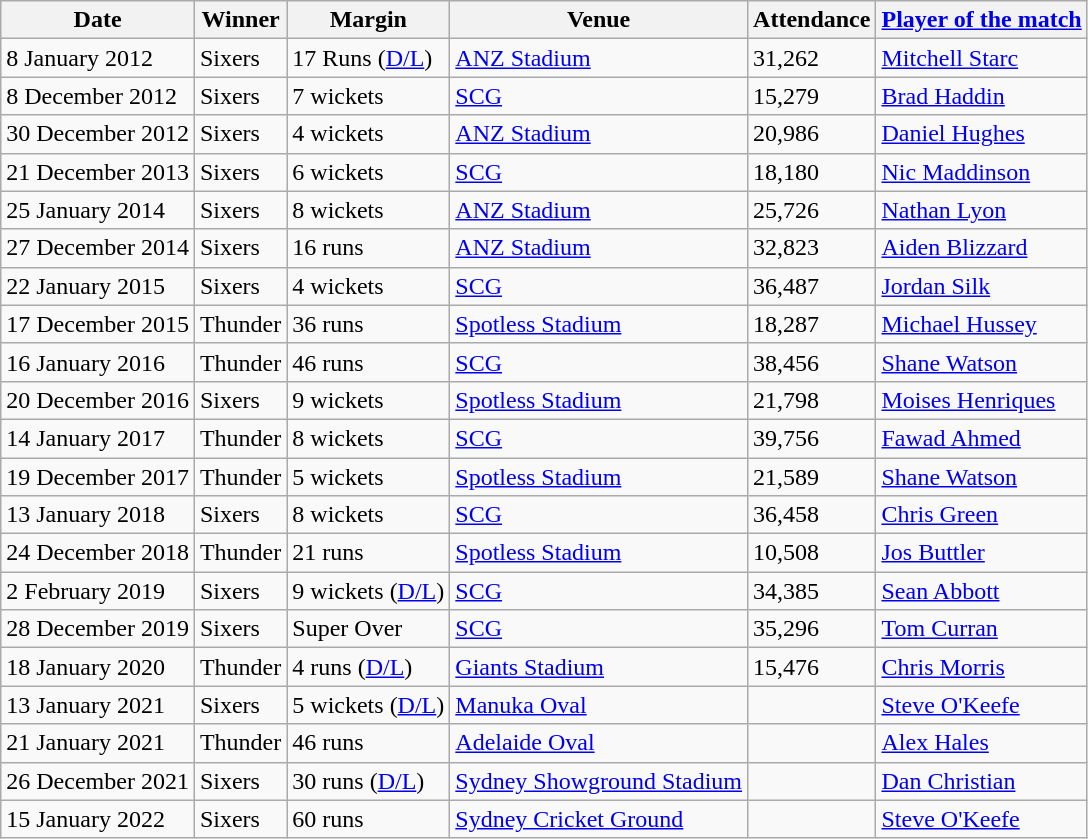<table class="wikitable">
<tr>
<th>Date</th>
<th>Winner</th>
<th>Margin</th>
<th>Venue</th>
<th>Attendance</th>
<th><a href='#'>Player of the match</a></th>
</tr>
<tr>
<td>8 January 2012</td>
<td>Sixers</td>
<td>17 Runs (<a href='#'>D/L</a>)</td>
<td><a href='#'>ANZ Stadium</a></td>
<td>31,262</td>
<td><a href='#'>Mitchell Starc</a></td>
</tr>
<tr>
<td>8 December 2012</td>
<td>Sixers</td>
<td>7 wickets</td>
<td><a href='#'>SCG</a></td>
<td>15,279</td>
<td><a href='#'>Brad Haddin</a></td>
</tr>
<tr>
<td>30 December 2012</td>
<td>Sixers</td>
<td>4 wickets</td>
<td><a href='#'>ANZ Stadium</a></td>
<td>20,986</td>
<td><a href='#'>Daniel Hughes</a></td>
</tr>
<tr>
<td>21 December 2013</td>
<td>Sixers</td>
<td>6 wickets</td>
<td><a href='#'>SCG</a></td>
<td>18,180</td>
<td><a href='#'>Nic Maddinson</a></td>
</tr>
<tr>
<td>25 January 2014</td>
<td>Sixers</td>
<td>8 wickets</td>
<td><a href='#'>ANZ Stadium</a></td>
<td>25,726</td>
<td><a href='#'>Nathan Lyon</a></td>
</tr>
<tr>
<td>27 December 2014</td>
<td>Sixers</td>
<td>16 runs</td>
<td><a href='#'>ANZ Stadium</a></td>
<td>32,823</td>
<td><a href='#'>Aiden Blizzard</a></td>
</tr>
<tr>
<td>22 January 2015</td>
<td>Sixers</td>
<td>4 wickets</td>
<td><a href='#'>SCG</a></td>
<td>36,487</td>
<td><a href='#'>Jordan Silk</a></td>
</tr>
<tr>
<td>17 December 2015</td>
<td>Thunder</td>
<td>36 runs</td>
<td><a href='#'>Spotless Stadium</a></td>
<td>18,287</td>
<td><a href='#'>Michael Hussey</a></td>
</tr>
<tr>
<td>16 January 2016</td>
<td>Thunder</td>
<td>46 runs</td>
<td><a href='#'>SCG</a></td>
<td>38,456</td>
<td><a href='#'>Shane Watson</a></td>
</tr>
<tr>
<td>20 December 2016</td>
<td>Sixers</td>
<td>9 wickets</td>
<td><a href='#'>Spotless Stadium</a></td>
<td>21,798</td>
<td><a href='#'>Moises Henriques</a></td>
</tr>
<tr>
<td>14 January 2017</td>
<td>Thunder</td>
<td>8 wickets</td>
<td><a href='#'>SCG</a></td>
<td>39,756</td>
<td><a href='#'>Fawad Ahmed</a></td>
</tr>
<tr>
<td>19 December 2017</td>
<td>Thunder</td>
<td>5 wickets</td>
<td><a href='#'>Spotless Stadium</a></td>
<td>21,589</td>
<td><a href='#'>Shane Watson</a></td>
</tr>
<tr>
<td>13 January 2018</td>
<td>Sixers</td>
<td>8 wickets</td>
<td><a href='#'>SCG</a></td>
<td>36,458</td>
<td><a href='#'>Chris Green</a></td>
</tr>
<tr>
<td>24 December 2018</td>
<td>Thunder</td>
<td>21 runs</td>
<td><a href='#'>Spotless Stadium</a></td>
<td>10,508</td>
<td><a href='#'>Jos Buttler</a></td>
</tr>
<tr>
<td>2 February 2019</td>
<td>Sixers</td>
<td>9 wickets (<a href='#'>D/L</a>)</td>
<td><a href='#'>SCG</a></td>
<td>34,385</td>
<td><a href='#'>Sean Abbott</a></td>
</tr>
<tr>
<td>28 December 2019</td>
<td>Sixers</td>
<td>Super Over</td>
<td><a href='#'>SCG</a></td>
<td>35,296</td>
<td><a href='#'>Tom Curran</a></td>
</tr>
<tr>
<td>18 January 2020</td>
<td>Thunder</td>
<td>4 runs (<a href='#'>D/L</a>)</td>
<td><a href='#'>Giants Stadium</a></td>
<td>15,476</td>
<td><a href='#'>Chris Morris</a></td>
</tr>
<tr>
<td>13 January 2021</td>
<td>Sixers</td>
<td>5 wickets (<a href='#'>D/L</a>)</td>
<td><a href='#'>Manuka Oval</a></td>
<td></td>
<td><a href='#'>Steve O'Keefe</a></td>
</tr>
<tr>
<td>21 January 2021</td>
<td>Thunder</td>
<td>46 runs</td>
<td><a href='#'>Adelaide Oval</a></td>
<td></td>
<td><a href='#'>Alex Hales</a></td>
</tr>
<tr>
<td>26 December 2021</td>
<td>Sixers</td>
<td>30 runs (<a href='#'>D/L</a>)</td>
<td><a href='#'>Sydney Showground Stadium</a></td>
<td></td>
<td><a href='#'>Dan Christian</a></td>
</tr>
<tr>
<td>15 January 2022</td>
<td>Sixers</td>
<td>60 runs</td>
<td><a href='#'>Sydney Cricket Ground</a></td>
<td></td>
<td><a href='#'>Steve O'Keefe</a></td>
</tr>
</table>
